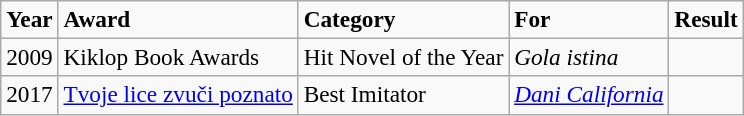<table class="sortable wikitable" style="font-size:97%;">
<tr>
<td><strong>Year</strong></td>
<td><strong>Award</strong></td>
<td><strong>Category</strong></td>
<td><strong>For</strong></td>
<td><strong>Result</strong></td>
</tr>
<tr>
<td>2009</td>
<td>Kiklop Book Awards</td>
<td>Hit Novel of the Year</td>
<td><em>Gola istina</em></td>
<td></td>
</tr>
<tr>
<td>2017</td>
<td><a href='#'>Tvoje lice zvuči poznato</a></td>
<td>Best Imitator</td>
<td><em><a href='#'>Dani California</a></em></td>
<td></td>
</tr>
</table>
